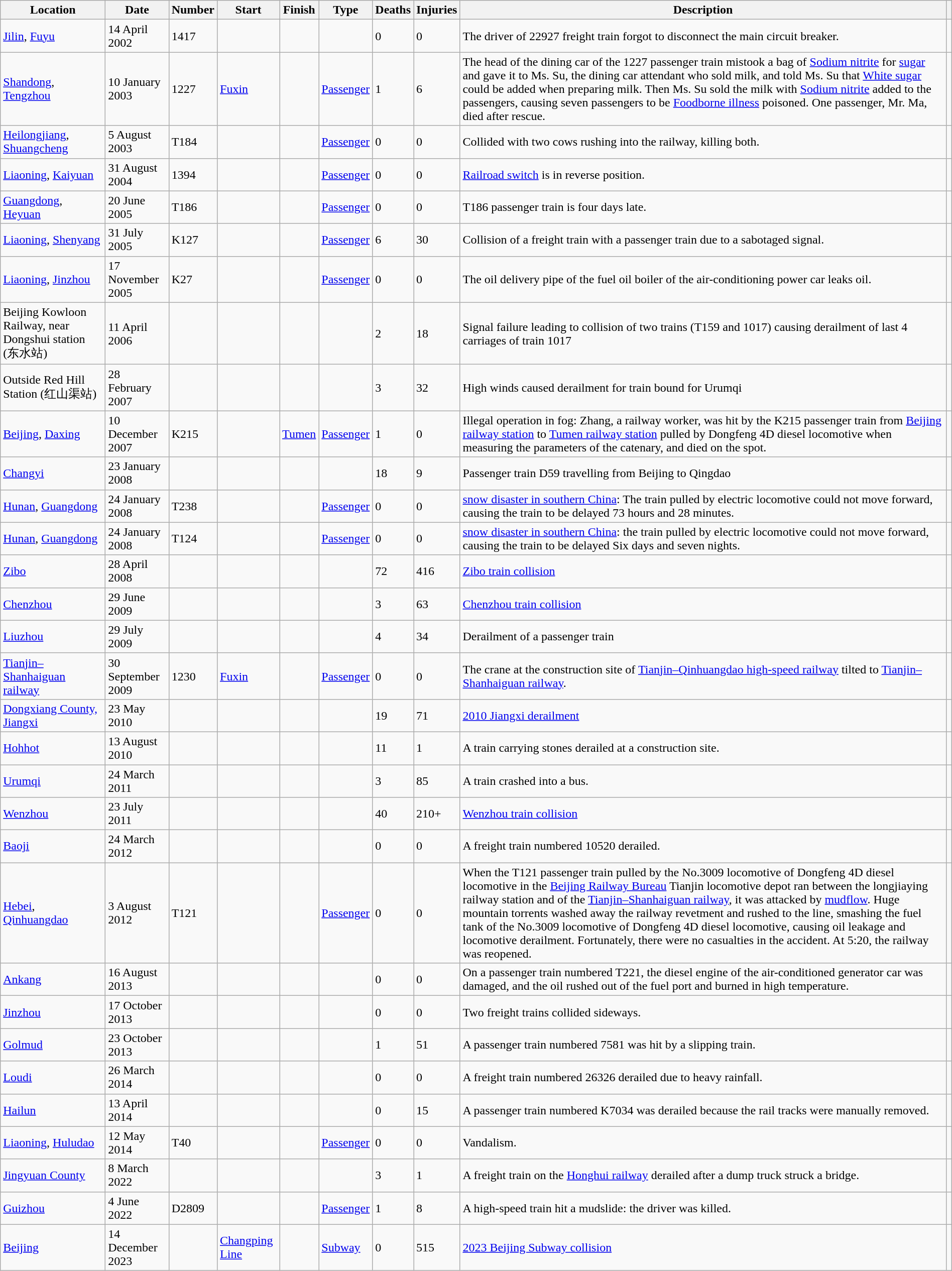<table class="wikitable sortable" style="width:100%">
<tr>
<th>Location</th>
<th data-sort-type="date">Date</th>
<th>Number</th>
<th>Start</th>
<th>Finish</th>
<th>Type</th>
<th>Deaths</th>
<th>Injuries</th>
<th>Description</th>
<th></th>
</tr>
<tr>
<td><a href='#'>Jilin</a>, <a href='#'>Fuyu</a></td>
<td>14 April 2002</td>
<td>1417</td>
<td></td>
<td></td>
<td></td>
<td>0</td>
<td>0</td>
<td>The driver of 22927 freight train forgot to disconnect the main circuit breaker.</td>
<td></td>
</tr>
<tr>
<td><a href='#'>Shandong</a>, <a href='#'>Tengzhou</a></td>
<td>10 January 2003</td>
<td>1227</td>
<td><a href='#'>Fuxin</a></td>
<td></td>
<td><a href='#'>Passenger</a></td>
<td>1</td>
<td>6</td>
<td>The head of the dining car of the 1227 passenger train mistook a bag of <a href='#'>Sodium nitrite</a> for <a href='#'>sugar</a> and gave it to Ms. Su, the dining car attendant who sold milk, and told Ms. Su that <a href='#'>White sugar</a> could be added when preparing milk. Then Ms. Su sold the milk with <a href='#'>Sodium nitrite</a> added to the passengers, causing seven passengers to be <a href='#'>Foodborne illness</a> poisoned. One passenger, Mr. Ma, died after rescue.</td>
<td></td>
</tr>
<tr>
<td><a href='#'>Heilongjiang</a>, <a href='#'>Shuangcheng</a></td>
<td>5 August 2003</td>
<td>T184</td>
<td></td>
<td></td>
<td><a href='#'>Passenger</a></td>
<td>0</td>
<td>0</td>
<td>Collided with two cows rushing into the railway, killing both.</td>
<td></td>
</tr>
<tr>
<td><a href='#'>Liaoning</a>, <a href='#'>Kaiyuan</a></td>
<td>31 August 2004</td>
<td>1394</td>
<td></td>
<td></td>
<td><a href='#'>Passenger</a></td>
<td>0</td>
<td>0</td>
<td><a href='#'>Railroad switch</a> is in reverse position.</td>
<td></td>
</tr>
<tr>
<td><a href='#'>Guangdong</a>, <a href='#'>Heyuan</a></td>
<td>20 June 2005</td>
<td>T186</td>
<td></td>
<td></td>
<td><a href='#'>Passenger</a></td>
<td>0</td>
<td>0</td>
<td>T186 passenger train is four days late.</td>
<td></td>
</tr>
<tr>
<td><a href='#'>Liaoning</a>, <a href='#'>Shenyang</a></td>
<td>31 July 2005</td>
<td>K127</td>
<td></td>
<td></td>
<td><a href='#'>Passenger</a></td>
<td>6</td>
<td>30</td>
<td>Collision of a freight train with a passenger train due to a sabotaged signal.</td>
<td></td>
</tr>
<tr>
<td><a href='#'>Liaoning</a>, <a href='#'>Jinzhou</a></td>
<td>17 November 2005</td>
<td>K27</td>
<td></td>
<td></td>
<td><a href='#'>Passenger</a></td>
<td>0</td>
<td>0</td>
<td>The oil delivery pipe of the fuel oil boiler of the air-conditioning power car leaks oil.</td>
<td></td>
</tr>
<tr>
<td>Beijing Kowloon Railway, near Dongshui station (东水站)</td>
<td>11 April 2006</td>
<td></td>
<td></td>
<td></td>
<td></td>
<td>2</td>
<td>18</td>
<td>Signal failure leading to collision of two trains (T159 and 1017) causing derailment of last 4 carriages of train 1017</td>
<td></td>
</tr>
<tr>
<td>Outside Red Hill Station (红山渠站)</td>
<td>28 February 2007</td>
<td></td>
<td></td>
<td></td>
<td></td>
<td>3</td>
<td>32</td>
<td>High winds caused derailment for train bound for Urumqi</td>
<td></td>
</tr>
<tr>
<td><a href='#'>Beijing</a>, <a href='#'>Daxing</a></td>
<td>10 December 2007</td>
<td>K215</td>
<td></td>
<td><a href='#'>Tumen</a></td>
<td><a href='#'>Passenger</a></td>
<td>1</td>
<td>0</td>
<td>Illegal operation in fog: Zhang, a railway worker, was hit by the K215 passenger train from <a href='#'>Beijing railway station</a> to <a href='#'>Tumen railway station</a> pulled by Dongfeng 4D diesel locomotive when measuring the parameters of the catenary, and died on the spot.</td>
<td></td>
</tr>
<tr>
<td><a href='#'>Changyi</a></td>
<td>23 January 2008</td>
<td></td>
<td></td>
<td></td>
<td></td>
<td>18</td>
<td>9</td>
<td>Passenger train D59 travelling from Beijing to Qingdao</td>
<td></td>
</tr>
<tr>
<td><a href='#'>Hunan</a>, <a href='#'>Guangdong</a></td>
<td>24 January 2008</td>
<td>T238</td>
<td></td>
<td></td>
<td><a href='#'>Passenger</a></td>
<td>0</td>
<td>0</td>
<td><a href='#'>snow disaster in southern China</a>: The train pulled by electric locomotive could not move forward, causing the train to be delayed 73 hours and 28 minutes.</td>
<td></td>
</tr>
<tr>
<td><a href='#'>Hunan</a>, <a href='#'>Guangdong</a></td>
<td>24 January 2008</td>
<td>T124</td>
<td></td>
<td></td>
<td><a href='#'>Passenger</a></td>
<td>0</td>
<td>0</td>
<td><a href='#'>snow disaster in southern China</a>: the train pulled by electric locomotive could not move forward, causing the train to be delayed Six days and seven nights.</td>
<td></td>
</tr>
<tr>
<td><a href='#'>Zibo</a></td>
<td>28 April 2008</td>
<td></td>
<td></td>
<td></td>
<td></td>
<td>72</td>
<td>416</td>
<td><a href='#'>Zibo train collision</a></td>
<td></td>
</tr>
<tr>
<td><a href='#'>Chenzhou</a></td>
<td>29 June 2009</td>
<td></td>
<td></td>
<td></td>
<td></td>
<td>3</td>
<td>63</td>
<td><a href='#'>Chenzhou train collision</a></td>
<td></td>
</tr>
<tr>
<td><a href='#'>Liuzhou</a></td>
<td>29 July 2009</td>
<td></td>
<td></td>
<td></td>
<td></td>
<td>4</td>
<td>34</td>
<td>Derailment of a passenger train</td>
<td></td>
</tr>
<tr>
<td><a href='#'>Tianjin–Shanhaiguan railway</a></td>
<td>30 September 2009</td>
<td>1230</td>
<td><a href='#'>Fuxin</a></td>
<td></td>
<td><a href='#'>Passenger</a></td>
<td>0</td>
<td>0</td>
<td>The crane at the construction site of <a href='#'>Tianjin–Qinhuangdao high-speed railway</a> tilted to <a href='#'>Tianjin–Shanhaiguan railway</a>.</td>
<td></td>
</tr>
<tr>
<td><a href='#'>Dongxiang County, Jiangxi</a></td>
<td>23 May 2010</td>
<td></td>
<td></td>
<td></td>
<td></td>
<td>19</td>
<td>71</td>
<td><a href='#'>2010 Jiangxi derailment</a></td>
<td></td>
</tr>
<tr>
<td><a href='#'>Hohhot</a></td>
<td>13 August 2010</td>
<td></td>
<td></td>
<td></td>
<td></td>
<td>11</td>
<td>1</td>
<td>A train carrying stones derailed at a construction site.</td>
<td></td>
</tr>
<tr>
<td><a href='#'>Urumqi</a></td>
<td>24 March 2011</td>
<td></td>
<td></td>
<td></td>
<td></td>
<td>3</td>
<td>85</td>
<td>A train crashed into a bus.</td>
<td></td>
</tr>
<tr>
<td><a href='#'>Wenzhou</a></td>
<td>23 July 2011</td>
<td></td>
<td></td>
<td></td>
<td></td>
<td>40</td>
<td>210+</td>
<td><a href='#'>Wenzhou train collision</a></td>
<td></td>
</tr>
<tr>
<td><a href='#'>Baoji</a></td>
<td>24 March 2012</td>
<td></td>
<td></td>
<td></td>
<td></td>
<td>0</td>
<td>0</td>
<td>A freight train numbered 10520 derailed.</td>
<td></td>
</tr>
<tr>
<td><a href='#'>Hebei</a>, <a href='#'>Qinhuangdao</a></td>
<td>3 August 2012</td>
<td>T121</td>
<td></td>
<td></td>
<td><a href='#'>Passenger</a></td>
<td>0</td>
<td>0</td>
<td>When the T121 passenger train pulled by the No.3009 locomotive of Dongfeng 4D diesel locomotive in the <a href='#'>Beijing Railway Bureau</a> Tianjin locomotive depot ran between the longjiaying railway station and  of the <a href='#'>Tianjin–Shanhaiguan railway</a>, it was attacked by <a href='#'>mudflow</a>. Huge mountain torrents washed away the railway revetment and rushed to the line, smashing the fuel tank of the No.3009 locomotive of Dongfeng 4D diesel locomotive, causing oil leakage and locomotive derailment. Fortunately, there were no casualties in the accident. At 5:20, the railway was reopened.</td>
<td></td>
</tr>
<tr>
<td><a href='#'>Ankang</a></td>
<td>16 August 2013</td>
<td></td>
<td></td>
<td></td>
<td></td>
<td>0</td>
<td>0</td>
<td>On a passenger train numbered T221, the diesel engine of the air-conditioned generator car was damaged, and the oil rushed out of the fuel port and burned in high temperature.</td>
<td></td>
</tr>
<tr>
<td><a href='#'>Jinzhou</a></td>
<td>17 October 2013</td>
<td></td>
<td></td>
<td></td>
<td></td>
<td>0</td>
<td>0</td>
<td>Two freight trains collided sideways.</td>
<td></td>
</tr>
<tr>
<td><a href='#'>Golmud</a></td>
<td>23 October 2013</td>
<td></td>
<td></td>
<td></td>
<td></td>
<td>1</td>
<td>51</td>
<td>A passenger train numbered 7581 was hit by a slipping train.</td>
<td></td>
</tr>
<tr>
<td><a href='#'>Loudi</a></td>
<td>26 March 2014</td>
<td></td>
<td></td>
<td></td>
<td></td>
<td>0</td>
<td>0</td>
<td>A freight train numbered 26326 derailed due to heavy rainfall.</td>
<td></td>
</tr>
<tr>
<td><a href='#'>Hailun</a></td>
<td>13 April 2014</td>
<td></td>
<td></td>
<td></td>
<td></td>
<td>0</td>
<td>15</td>
<td>A passenger train numbered K7034 was derailed because the rail tracks were manually removed.</td>
<td></td>
</tr>
<tr>
<td><a href='#'>Liaoning</a>, <a href='#'>Huludao</a></td>
<td>12 May 2014</td>
<td>T40</td>
<td></td>
<td></td>
<td><a href='#'>Passenger</a></td>
<td>0</td>
<td>0</td>
<td>Vandalism.</td>
<td></td>
</tr>
<tr>
<td><a href='#'>Jingyuan County</a></td>
<td>8 March 2022</td>
<td></td>
<td></td>
<td></td>
<td></td>
<td>3</td>
<td>1</td>
<td>A freight train on the <a href='#'>Honghui railway</a> derailed after a dump truck struck a bridge.</td>
<td></td>
</tr>
<tr>
<td><a href='#'>Guizhou</a></td>
<td>4 June 2022</td>
<td>D2809</td>
<td></td>
<td></td>
<td><a href='#'>Passenger</a></td>
<td>1</td>
<td>8</td>
<td>A high-speed train hit a mudslide: the driver was killed.</td>
<td></td>
</tr>
<tr>
<td><a href='#'>Beijing</a></td>
<td>14 December 2023</td>
<td></td>
<td><a href='#'>Changping Line</a></td>
<td></td>
<td><a href='#'>Subway</a></td>
<td>0</td>
<td>515</td>
<td><a href='#'>2023 Beijing Subway collision</a></td>
<td></td>
</tr>
</table>
